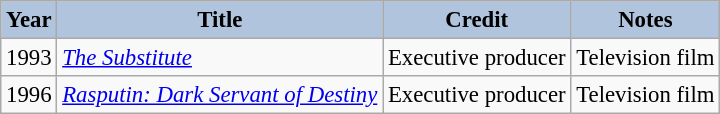<table class="wikitable" style="font-size:95%;">
<tr>
<th style="background:#B0C4DE;">Year</th>
<th style="background:#B0C4DE;">Title</th>
<th style="background:#B0C4DE;">Credit</th>
<th style="background:#B0C4DE;">Notes</th>
</tr>
<tr>
<td>1993</td>
<td><em><a href='#'>The Substitute</a></em></td>
<td>Executive producer</td>
<td>Television film</td>
</tr>
<tr>
<td>1996</td>
<td><em><a href='#'>Rasputin: Dark Servant of Destiny</a></em></td>
<td>Executive producer</td>
<td>Television film</td>
</tr>
</table>
